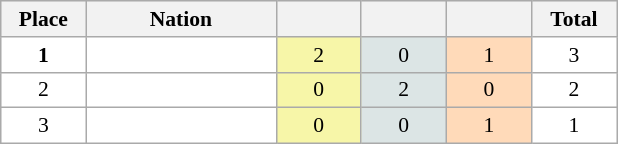<table class=wikitable style="border:1px solid #AAAAAA;font-size:90%">
<tr bgcolor="#EFEFEF">
<th width=50>Place</th>
<th width=120>Nation</th>
<th width=50></th>
<th width=50></th>
<th width=50></th>
<th width=50>Total</th>
</tr>
<tr align="center" valign="top" bgcolor="#FFFFFF">
<td><strong>1</strong></td>
<td align="left"><strong></strong></td>
<td style="background:#F7F6A8;">2</td>
<td style="background:#DCE5E5;">0</td>
<td style="background:#FFDAB9;">1</td>
<td>3</td>
</tr>
<tr align="center" valign="top" bgcolor="#FFFFFF">
<td>2</td>
<td align="left"></td>
<td style="background:#F7F6A8;">0</td>
<td style="background:#DCE5E5;">2</td>
<td style="background:#FFDAB9;">0</td>
<td>2</td>
</tr>
<tr align="center" valign="top" bgcolor="#FFFFFF">
<td>3</td>
<td align="left"></td>
<td style="background:#F7F6A8;">0</td>
<td style="background:#DCE5E5;">0</td>
<td style="background:#FFDAB9;">1</td>
<td>1</td>
</tr>
</table>
